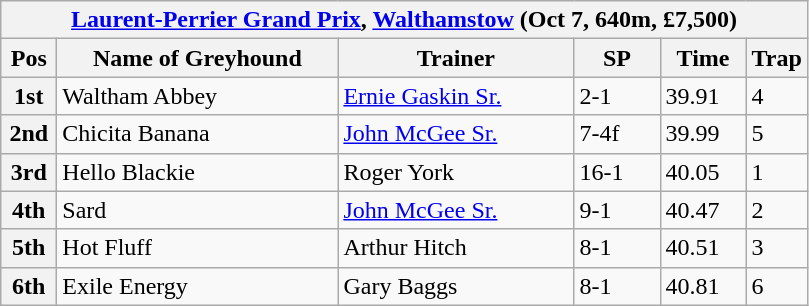<table class="wikitable">
<tr>
<th colspan="6"><a href='#'>Laurent-Perrier Grand Prix</a>, <a href='#'>Walthamstow</a> (Oct 7, 640m, £7,500)</th>
</tr>
<tr>
<th width=30>Pos</th>
<th width=180>Name of Greyhound</th>
<th width=150>Trainer</th>
<th width=50>SP</th>
<th width=50>Time</th>
<th width=30>Trap</th>
</tr>
<tr>
<th>1st</th>
<td>Waltham Abbey</td>
<td><a href='#'>Ernie Gaskin Sr.</a></td>
<td>2-1</td>
<td>39.91</td>
<td>4</td>
</tr>
<tr>
<th>2nd</th>
<td>Chicita Banana</td>
<td><a href='#'>John McGee Sr.</a></td>
<td>7-4f</td>
<td>39.99</td>
<td>5</td>
</tr>
<tr>
<th>3rd</th>
<td>Hello Blackie</td>
<td>Roger York</td>
<td>16-1</td>
<td>40.05</td>
<td>1</td>
</tr>
<tr>
<th>4th</th>
<td>Sard</td>
<td><a href='#'>John McGee Sr.</a></td>
<td>9-1</td>
<td>40.47</td>
<td>2</td>
</tr>
<tr>
<th>5th</th>
<td>Hot Fluff</td>
<td>Arthur Hitch</td>
<td>8-1</td>
<td>40.51</td>
<td>3</td>
</tr>
<tr>
<th>6th</th>
<td>Exile Energy</td>
<td>Gary Baggs</td>
<td>8-1</td>
<td>40.81</td>
<td>6</td>
</tr>
</table>
